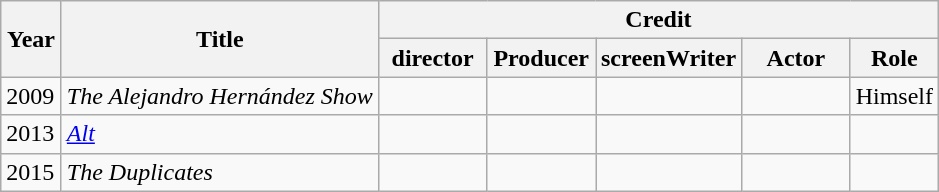<table class="wikitable">
<tr>
<th rowspan="2" width="33">Year</th>
<th rowspan="2">Title</th>
<th colspan="5">Credit</th>
</tr>
<tr>
<th width=65>director</th>
<th width=65>Producer</th>
<th width=65>screenWriter</th>
<th width=65>Actor</th>
<th>Role</th>
</tr>
<tr>
<td>2009</td>
<td><em>The Alejandro Hernández Show</em></td>
<td></td>
<td></td>
<td></td>
<td></td>
<td>Himself</td>
</tr>
<tr>
<td>2013</td>
<td><em><a href='#'>Alt</a></em></td>
<td></td>
<td></td>
<td></td>
<td></td>
<td></td>
</tr>
<tr>
<td>2015</td>
<td><em>The Duplicates</em></td>
<td></td>
<td></td>
<td></td>
<td></td>
<td></td>
</tr>
</table>
